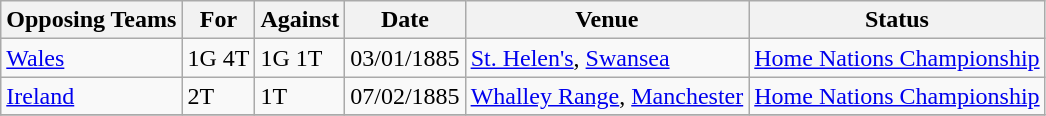<table class="wikitable">
<tr>
<th>Opposing Teams</th>
<th>For</th>
<th>Against</th>
<th>Date</th>
<th>Venue</th>
<th>Status</th>
</tr>
<tr>
<td><a href='#'>Wales</a></td>
<td>1G 4T</td>
<td>1G 1T</td>
<td>03/01/1885</td>
<td><a href='#'>St. Helen's</a>, <a href='#'>Swansea</a></td>
<td><a href='#'>Home Nations Championship</a></td>
</tr>
<tr>
<td><a href='#'>Ireland</a></td>
<td>2T</td>
<td>1T</td>
<td>07/02/1885</td>
<td><a href='#'>Whalley Range</a>, <a href='#'>Manchester</a></td>
<td><a href='#'>Home Nations Championship</a></td>
</tr>
<tr>
</tr>
</table>
